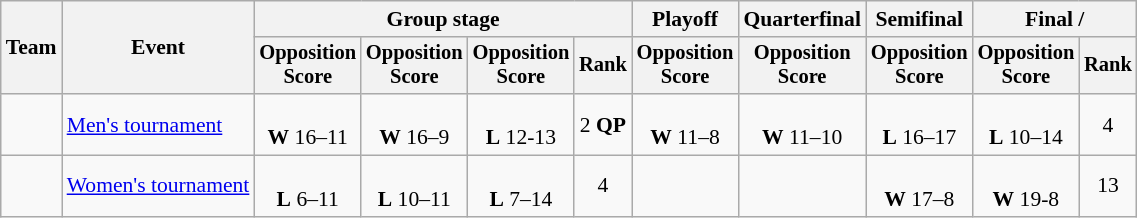<table class="wikitable" style="text-align:center; font-size:90%;">
<tr>
<th rowspan=2>Team</th>
<th rowspan=2>Event</th>
<th colspan=4>Group stage</th>
<th>Playoff</th>
<th>Quarterfinal</th>
<th>Semifinal</th>
<th colspan=2>Final / </th>
</tr>
<tr style=font-size:95%>
<th>Opposition<br>Score</th>
<th>Opposition<br>Score</th>
<th>Opposition<br>Score</th>
<th>Rank</th>
<th>Opposition<br>Score</th>
<th>Opposition<br>Score</th>
<th>Opposition<br>Score</th>
<th>Opposition<br>Score</th>
<th>Rank</th>
</tr>
<tr>
<td align=left></td>
<td align=left><a href='#'>Men's tournament</a></td>
<td><br><strong>W</strong> 16–11</td>
<td><br><strong>W</strong> 16–9</td>
<td><br><strong>L</strong> 12-13</td>
<td>2 <strong>QP</strong></td>
<td><br><strong>W</strong> 11–8</td>
<td><br><strong>W</strong> 11–10</td>
<td><br><strong>L</strong> 16–17</td>
<td><br><strong>L</strong> 10–14</td>
<td>4</td>
</tr>
<tr>
<td align=left></td>
<td align=left><a href='#'>Women's tournament</a></td>
<td><br><strong>L</strong> 6–11</td>
<td><br><strong>L</strong> 10–11</td>
<td><br><strong>L</strong> 7–14</td>
<td>4</td>
<td></td>
<td></td>
<td><br><strong>W</strong> 17–8</td>
<td><br><strong>W</strong> 19-8</td>
<td>13</td>
</tr>
</table>
